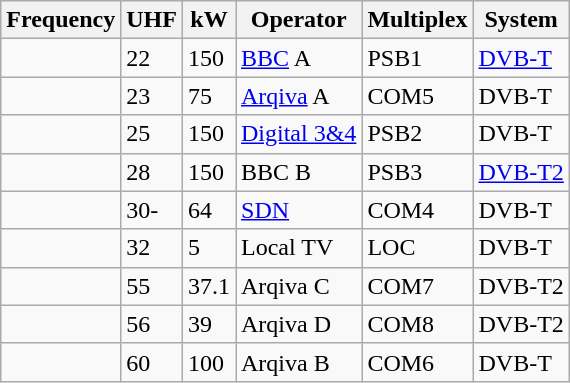<table class="wikitable sortable">
<tr>
<th>Frequency</th>
<th>UHF</th>
<th>kW</th>
<th>Operator</th>
<th>Multiplex</th>
<th>System</th>
</tr>
<tr>
<td></td>
<td>22</td>
<td>150</td>
<td><a href='#'>BBC</a> A</td>
<td>PSB1</td>
<td><a href='#'>DVB-T</a></td>
</tr>
<tr>
<td></td>
<td>23</td>
<td>75</td>
<td><a href='#'>Arqiva</a> A</td>
<td>COM5</td>
<td>DVB-T</td>
</tr>
<tr>
<td></td>
<td>25</td>
<td>150</td>
<td><a href='#'>Digital 3&4</a></td>
<td>PSB2</td>
<td>DVB-T</td>
</tr>
<tr>
<td></td>
<td>28</td>
<td>150</td>
<td>BBC B</td>
<td>PSB3</td>
<td><a href='#'>DVB-T2</a></td>
</tr>
<tr>
<td></td>
<td>30-</td>
<td>64</td>
<td><a href='#'>SDN</a></td>
<td>COM4</td>
<td>DVB-T</td>
</tr>
<tr>
<td></td>
<td>32</td>
<td>5</td>
<td>Local TV</td>
<td>LOC</td>
<td>DVB-T</td>
</tr>
<tr>
<td></td>
<td>55</td>
<td>37.1</td>
<td>Arqiva C</td>
<td>COM7</td>
<td>DVB-T2</td>
</tr>
<tr>
<td></td>
<td>56</td>
<td>39</td>
<td>Arqiva D</td>
<td>COM8</td>
<td>DVB-T2</td>
</tr>
<tr>
<td></td>
<td>60</td>
<td>100</td>
<td>Arqiva B</td>
<td>COM6</td>
<td>DVB-T</td>
</tr>
</table>
